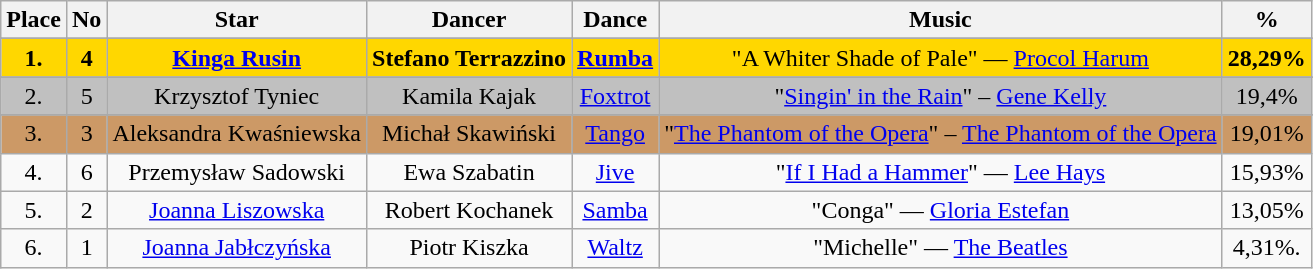<table class="sortable wikitable" style="text-align:center">
<tr>
<th>Place</th>
<th>No</th>
<th>Star</th>
<th>Dancer</th>
<th>Dance</th>
<th>Music</th>
<th>%</th>
</tr>
<tr>
</tr>
<tr bgcolor="gold">
<td><strong>1.</strong></td>
<td><strong>4</strong></td>
<td><strong><a href='#'>Kinga Rusin</a></strong></td>
<td><strong>Stefano Terrazzino</strong></td>
<td><strong><a href='#'>Rumba</a></strong></td>
<td>"A Whiter Shade of Pale" — <a href='#'>Procol Harum</a></td>
<td><strong>28,29%</strong></td>
</tr>
<tr>
</tr>
<tr bgcolor="silver">
<td>2.</td>
<td>5</td>
<td>Krzysztof Tyniec</td>
<td>Kamila Kajak</td>
<td><a href='#'>Foxtrot</a></td>
<td>"<a href='#'>Singin' in the Rain</a>" – <a href='#'>Gene Kelly</a></td>
<td>19,4%</td>
</tr>
<tr>
</tr>
<tr bgcolor="#cc9966">
<td>3.</td>
<td>3</td>
<td>Aleksandra Kwaśniewska</td>
<td>Michał Skawiński</td>
<td><a href='#'>Tango</a></td>
<td>"<a href='#'>The Phantom of the Opera</a>" – <a href='#'>The Phantom of the Opera</a></td>
<td>19,01%</td>
</tr>
<tr>
<td>4.</td>
<td>6</td>
<td>Przemysław Sadowski</td>
<td>Ewa Szabatin</td>
<td><a href='#'>Jive</a></td>
<td>"<a href='#'>If I Had a Hammer</a>" — <a href='#'>Lee Hays</a></td>
<td>15,93%</td>
</tr>
<tr>
<td>5.</td>
<td>2</td>
<td><a href='#'>Joanna Liszowska</a></td>
<td>Robert Kochanek</td>
<td><a href='#'>Samba</a></td>
<td>"Conga" — <a href='#'>Gloria Estefan</a></td>
<td>13,05%</td>
</tr>
<tr>
<td>6.</td>
<td>1</td>
<td><a href='#'>Joanna Jabłczyńska</a></td>
<td>Piotr Kiszka</td>
<td><a href='#'>Waltz</a></td>
<td>"Michelle" — <a href='#'>The Beatles</a></td>
<td>4,31%.</td>
</tr>
</table>
